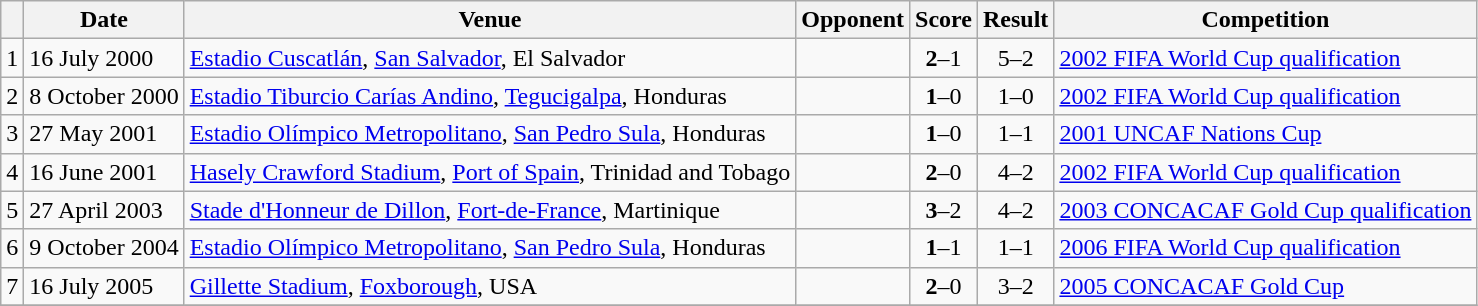<table class="wikitable">
<tr>
<th></th>
<th>Date</th>
<th>Venue</th>
<th>Opponent</th>
<th>Score</th>
<th>Result</th>
<th>Competition</th>
</tr>
<tr>
<td align="center">1</td>
<td>16 July 2000</td>
<td><a href='#'>Estadio Cuscatlán</a>, <a href='#'>San Salvador</a>, El Salvador</td>
<td></td>
<td align="center"><strong>2</strong>–1</td>
<td align="center">5–2</td>
<td><a href='#'>2002 FIFA World Cup qualification</a></td>
</tr>
<tr>
<td align="center">2</td>
<td>8 October 2000</td>
<td><a href='#'>Estadio Tiburcio Carías Andino</a>, <a href='#'>Tegucigalpa</a>, Honduras</td>
<td></td>
<td align="center"><strong>1</strong>–0</td>
<td align="center">1–0</td>
<td><a href='#'>2002 FIFA World Cup qualification</a></td>
</tr>
<tr>
<td align="center">3</td>
<td>27 May 2001</td>
<td><a href='#'>Estadio Olímpico Metropolitano</a>, <a href='#'>San Pedro Sula</a>, Honduras</td>
<td></td>
<td align="center"><strong>1</strong>–0</td>
<td align="center">1–1</td>
<td><a href='#'>2001 UNCAF Nations Cup</a></td>
</tr>
<tr>
<td align="center">4</td>
<td>16 June 2001</td>
<td><a href='#'>Hasely Crawford Stadium</a>, <a href='#'>Port of Spain</a>, Trinidad and Tobago</td>
<td></td>
<td align="center"><strong>2</strong>–0</td>
<td align="center">4–2</td>
<td><a href='#'>2002 FIFA World Cup qualification</a></td>
</tr>
<tr>
<td align="center">5</td>
<td>27 April 2003</td>
<td><a href='#'>Stade d'Honneur de Dillon</a>, <a href='#'>Fort-de-France</a>, Martinique</td>
<td></td>
<td align="center"><strong>3</strong>–2</td>
<td align="center">4–2</td>
<td><a href='#'>2003 CONCACAF Gold Cup qualification</a></td>
</tr>
<tr>
<td align="center">6</td>
<td>9 October 2004</td>
<td><a href='#'>Estadio Olímpico Metropolitano</a>, <a href='#'>San Pedro Sula</a>, Honduras</td>
<td></td>
<td align="center"><strong>1</strong>–1</td>
<td align="center">1–1</td>
<td><a href='#'>2006 FIFA World Cup qualification</a></td>
</tr>
<tr>
<td align="center">7</td>
<td>16 July 2005</td>
<td><a href='#'>Gillette Stadium</a>, <a href='#'>Foxborough</a>, USA</td>
<td></td>
<td align="center"><strong>2</strong>–0</td>
<td align="center">3–2</td>
<td><a href='#'>2005 CONCACAF Gold Cup</a></td>
</tr>
<tr>
</tr>
</table>
